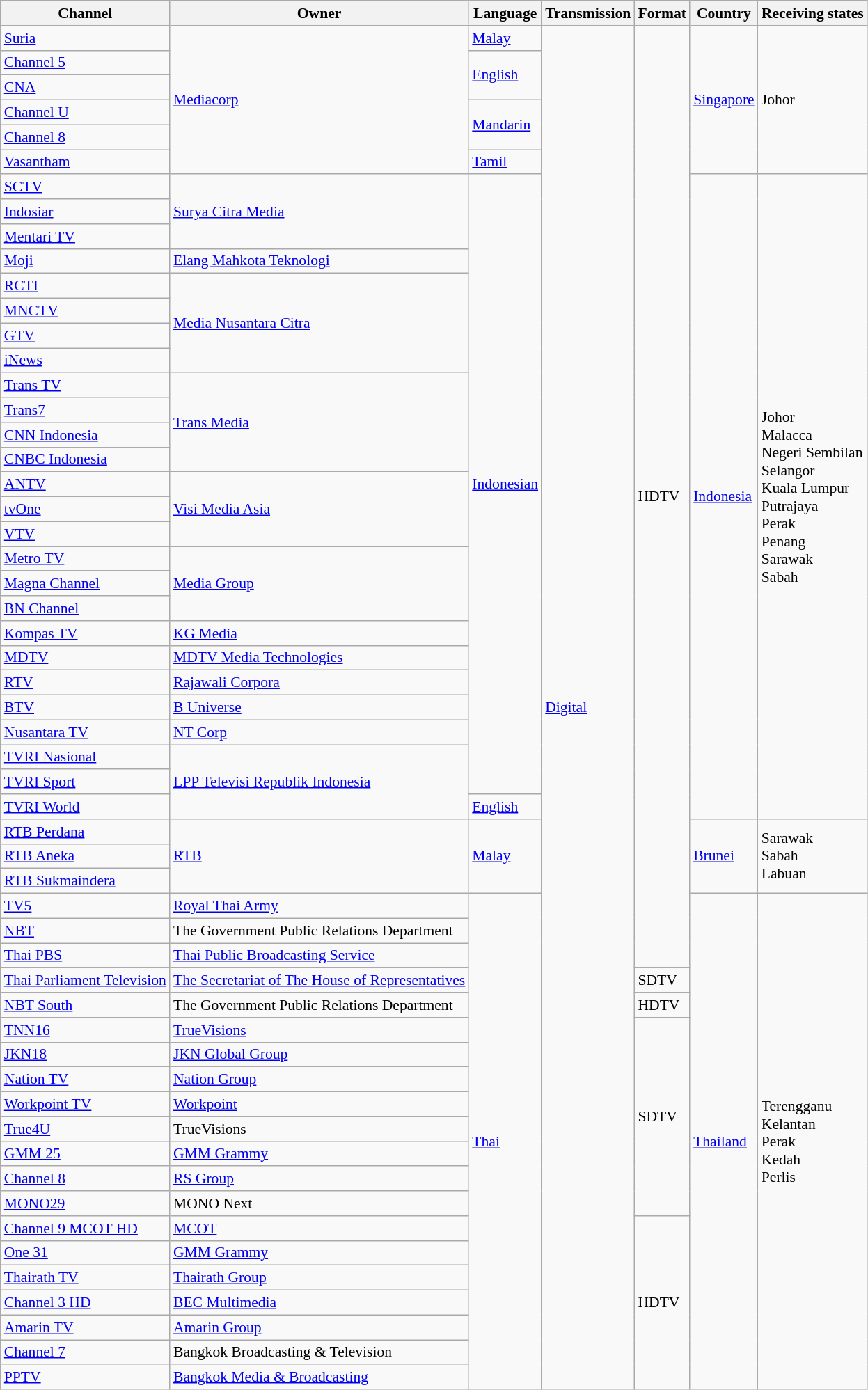<table class="wikitable" style="font-size: 90%">
<tr>
<th>Channel</th>
<th>Owner</th>
<th>Language</th>
<th>Transmission</th>
<th>Format</th>
<th>Country</th>
<th>Receiving states</th>
</tr>
<tr>
<td><a href='#'>Suria</a></td>
<td rowspan="6"><a href='#'>Mediacorp</a></td>
<td><a href='#'>Malay</a></td>
<td rowspan="55"><a href='#'>Digital</a></td>
<td rowspan="38">HDTV</td>
<td rowspan="6"><a href='#'>Singapore</a></td>
<td rowspan="6">Johor</td>
</tr>
<tr>
<td><a href='#'>Channel 5</a></td>
<td rowspan="2"><a href='#'>English</a></td>
</tr>
<tr>
<td><a href='#'>CNA</a></td>
</tr>
<tr>
<td><a href='#'>Channel U</a></td>
<td rowspan="2"><a href='#'>Mandarin</a></td>
</tr>
<tr>
<td><a href='#'>Channel 8</a></td>
</tr>
<tr>
<td><a href='#'>Vasantham</a></td>
<td><a href='#'>Tamil</a></td>
</tr>
<tr>
<td><a href='#'>SCTV</a></td>
<td rowspan="3"><a href='#'>Surya Citra Media</a></td>
<td rowspan="25"><a href='#'>Indonesian</a></td>
<td rowspan="26"><a href='#'>Indonesia</a></td>
<td rowspan="26">Johor<br>Malacca<br>Negeri Sembilan<br>Selangor<br>Kuala Lumpur<br>Putrajaya<br>Perak<br>Penang<br>Sarawak<br>Sabah</td>
</tr>
<tr>
<td><a href='#'>Indosiar</a></td>
</tr>
<tr>
<td><a href='#'>Mentari TV</a></td>
</tr>
<tr>
<td><a href='#'>Moji</a></td>
<td><a href='#'>Elang Mahkota Teknologi</a></td>
</tr>
<tr>
<td><a href='#'>RCTI</a></td>
<td rowspan="4"><a href='#'>Media Nusantara Citra</a></td>
</tr>
<tr>
<td><a href='#'>MNCTV</a></td>
</tr>
<tr>
<td><a href='#'>GTV</a></td>
</tr>
<tr>
<td><a href='#'>iNews</a></td>
</tr>
<tr>
<td><a href='#'>Trans TV</a></td>
<td rowspan="4"><a href='#'>Trans Media</a></td>
</tr>
<tr>
<td><a href='#'>Trans7</a></td>
</tr>
<tr>
<td><a href='#'>CNN Indonesia</a></td>
</tr>
<tr>
<td><a href='#'>CNBC Indonesia</a></td>
</tr>
<tr>
<td><a href='#'>ANTV</a></td>
<td rowspan="3"><a href='#'>Visi Media Asia</a></td>
</tr>
<tr>
<td><a href='#'>tvOne</a></td>
</tr>
<tr>
<td><a href='#'>VTV</a></td>
</tr>
<tr>
<td><a href='#'>Metro TV</a></td>
<td rowspan="3"><a href='#'>Media Group</a></td>
</tr>
<tr>
<td><a href='#'>Magna Channel</a></td>
</tr>
<tr>
<td><a href='#'>BN Channel</a></td>
</tr>
<tr>
<td><a href='#'>Kompas TV</a></td>
<td><a href='#'>KG Media</a></td>
</tr>
<tr>
<td><a href='#'>MDTV</a></td>
<td><a href='#'>MDTV Media Technologies</a></td>
</tr>
<tr>
<td><a href='#'>RTV</a></td>
<td><a href='#'>Rajawali Corpora</a></td>
</tr>
<tr>
<td><a href='#'>BTV</a></td>
<td><a href='#'>B Universe</a></td>
</tr>
<tr>
<td><a href='#'>Nusantara TV</a></td>
<td><a href='#'>NT Corp</a></td>
</tr>
<tr>
<td><a href='#'>TVRI Nasional</a></td>
<td rowspan="3"><a href='#'>LPP Televisi Republik Indonesia</a></td>
</tr>
<tr>
<td><a href='#'>TVRI Sport</a></td>
</tr>
<tr>
<td><a href='#'>TVRI World</a></td>
<td><a href='#'>English</a></td>
</tr>
<tr>
<td><a href='#'>RTB Perdana</a></td>
<td rowspan="3"><a href='#'>RTB</a></td>
<td rowspan="3"><a href='#'>Malay</a></td>
<td rowspan="3"><a href='#'>Brunei</a></td>
<td rowspan="3">Sarawak<br>Sabah<br>Labuan</td>
</tr>
<tr>
<td><a href='#'>RTB Aneka</a></td>
</tr>
<tr>
<td><a href='#'>RTB Sukmaindera</a></td>
</tr>
<tr>
<td><a href='#'>TV5</a></td>
<td><a href='#'>Royal Thai Army</a></td>
<td rowspan="20"><a href='#'>Thai</a></td>
<td rowspan="20"><a href='#'>Thailand</a></td>
<td rowspan="20">Terengganu<br>Kelantan<br>Perak<br>Kedah<br>Perlis</td>
</tr>
<tr>
<td><a href='#'>NBT</a></td>
<td>The Government Public Relations Department</td>
</tr>
<tr>
<td><a href='#'>Thai PBS</a></td>
<td><a href='#'>Thai Public Broadcasting Service</a></td>
</tr>
<tr>
<td><a href='#'>Thai Parliament Television</a></td>
<td><a href='#'>The Secretariat of The House of Representatives</a></td>
<td>SDTV</td>
</tr>
<tr>
<td><a href='#'>NBT South</a></td>
<td>The Government Public Relations Department</td>
<td>HDTV</td>
</tr>
<tr>
<td><a href='#'>TNN16</a></td>
<td><a href='#'>TrueVisions</a></td>
<td rowspan="8">SDTV</td>
</tr>
<tr>
<td><a href='#'>JKN18</a></td>
<td><a href='#'>JKN Global Group</a></td>
</tr>
<tr>
<td><a href='#'>Nation TV</a></td>
<td><a href='#'>Nation Group</a></td>
</tr>
<tr>
<td><a href='#'>Workpoint TV</a></td>
<td><a href='#'>Workpoint</a></td>
</tr>
<tr>
<td><a href='#'>True4U</a></td>
<td>TrueVisions</td>
</tr>
<tr>
<td><a href='#'>GMM 25</a></td>
<td><a href='#'>GMM Grammy</a></td>
</tr>
<tr>
<td><a href='#'>Channel 8</a></td>
<td><a href='#'>RS Group</a></td>
</tr>
<tr>
<td><a href='#'>MONO29</a></td>
<td>MONO Next</td>
</tr>
<tr>
<td><a href='#'>Channel 9 MCOT HD</a></td>
<td><a href='#'>MCOT</a></td>
<td rowspan="7">HDTV</td>
</tr>
<tr>
<td><a href='#'>One 31</a></td>
<td><a href='#'>GMM Grammy</a></td>
</tr>
<tr>
<td><a href='#'>Thairath TV</a></td>
<td><a href='#'>Thairath Group</a></td>
</tr>
<tr>
<td><a href='#'>Channel 3 HD</a></td>
<td><a href='#'>BEC Multimedia</a></td>
</tr>
<tr>
<td><a href='#'>Amarin TV</a></td>
<td><a href='#'>Amarin Group</a></td>
</tr>
<tr>
<td><a href='#'>Channel 7</a></td>
<td>Bangkok Broadcasting & Television</td>
</tr>
<tr>
<td><a href='#'>PPTV</a></td>
<td><a href='#'>Bangkok Media & Broadcasting</a></td>
</tr>
</table>
